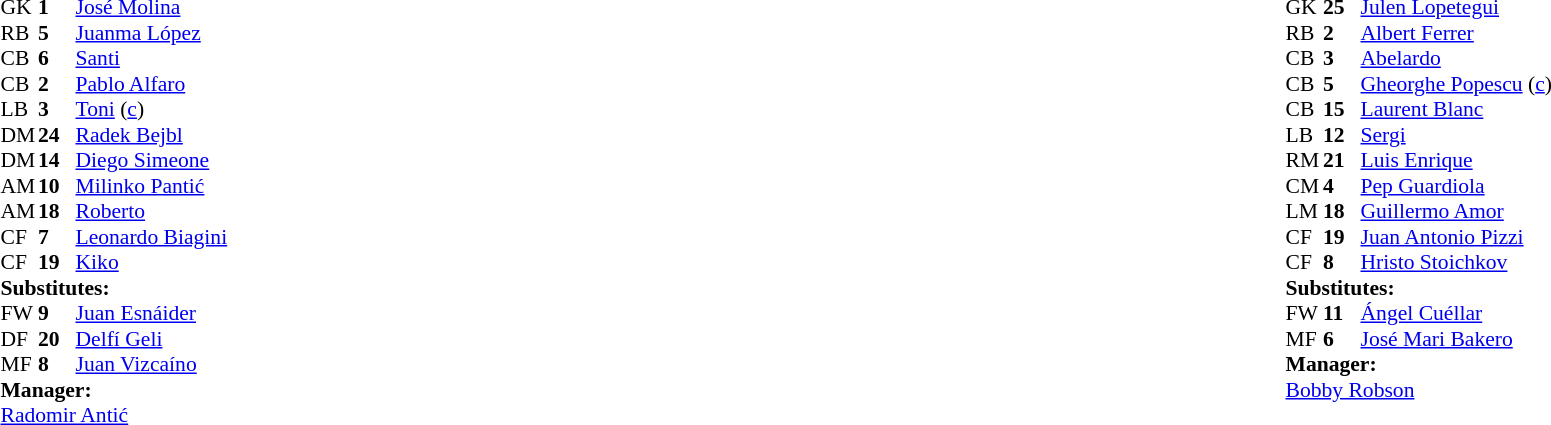<table width="100%">
<tr>
<td valign="top" width="50%"><br><table style="font-size: 90%" cellspacing="0" cellpadding="0">
<tr>
<td colspan="4"></td>
</tr>
<tr>
<th width="25"></th>
<th width="25"></th>
</tr>
<tr>
<td>GK</td>
<td><strong>1</strong></td>
<td> <a href='#'>José Molina</a></td>
</tr>
<tr>
<td>RB</td>
<td><strong>5</strong></td>
<td> <a href='#'>Juanma López</a></td>
<td></td>
</tr>
<tr>
<td>CB</td>
<td><strong>6</strong></td>
<td> <a href='#'>Santi</a></td>
</tr>
<tr>
<td>CB</td>
<td><strong>2</strong></td>
<td> <a href='#'>Pablo Alfaro</a></td>
</tr>
<tr>
<td>LB</td>
<td><strong>3</strong></td>
<td> <a href='#'>Toni</a> (<a href='#'>c</a>)</td>
</tr>
<tr>
<td>DM</td>
<td><strong>24</strong></td>
<td> <a href='#'>Radek Bejbl</a></td>
<td></td>
<td></td>
</tr>
<tr>
<td>DM</td>
<td><strong>14</strong></td>
<td> <a href='#'>Diego Simeone</a></td>
<td></td>
<td></td>
</tr>
<tr>
<td>AM</td>
<td><strong>10</strong></td>
<td> <a href='#'>Milinko Pantić</a></td>
<td></td>
</tr>
<tr>
<td>AM</td>
<td><strong>18</strong></td>
<td> <a href='#'>Roberto</a></td>
</tr>
<tr>
<td>CF</td>
<td><strong>7</strong></td>
<td> <a href='#'>Leonardo Biagini</a></td>
<td></td>
<td></td>
</tr>
<tr>
<td>CF</td>
<td><strong>19</strong></td>
<td> <a href='#'>Kiko</a></td>
</tr>
<tr>
<td colspan=4><strong>Substitutes:</strong></td>
</tr>
<tr>
<td>FW</td>
<td><strong>9</strong></td>
<td> <a href='#'>Juan Esnáider</a></td>
<td></td>
<td></td>
</tr>
<tr>
<td>DF</td>
<td><strong>20</strong></td>
<td> <a href='#'>Delfí Geli</a></td>
<td></td>
<td></td>
</tr>
<tr>
<td>MF</td>
<td><strong>8</strong></td>
<td> <a href='#'>Juan Vizcaíno</a></td>
<td></td>
<td></td>
</tr>
<tr>
<td colspan=4><strong>Manager:</strong></td>
</tr>
<tr>
<td colspan="4"> <a href='#'>Radomir Antić</a></td>
</tr>
</table>
</td>
<td valign="top"></td>
<td valign="top" width="50%"><br><table style="font-size: 90%" cellspacing="0" cellpadding="0" align=center>
<tr>
<td colspan="4"></td>
</tr>
<tr>
<th width="25"></th>
<th width="25"></th>
</tr>
<tr>
<td>GK</td>
<td><strong>25</strong></td>
<td> <a href='#'>Julen Lopetegui</a></td>
</tr>
<tr>
<td>RB</td>
<td><strong>2</strong></td>
<td> <a href='#'>Albert Ferrer</a></td>
</tr>
<tr>
<td>CB</td>
<td><strong>3</strong></td>
<td> <a href='#'>Abelardo</a></td>
<td></td>
</tr>
<tr>
<td>CB</td>
<td><strong>5</strong></td>
<td> <a href='#'>Gheorghe Popescu</a> (<a href='#'>c</a>)</td>
</tr>
<tr>
<td>CB</td>
<td><strong>15</strong></td>
<td> <a href='#'>Laurent Blanc</a></td>
</tr>
<tr>
<td>LB</td>
<td><strong>12</strong></td>
<td> <a href='#'>Sergi</a></td>
<td></td>
</tr>
<tr>
<td>RM</td>
<td><strong>21</strong></td>
<td> <a href='#'>Luis Enrique</a></td>
</tr>
<tr>
<td>CM</td>
<td><strong>4</strong></td>
<td> <a href='#'>Pep Guardiola</a></td>
</tr>
<tr>
<td>LM</td>
<td><strong>18</strong></td>
<td> <a href='#'>Guillermo Amor</a></td>
<td></td>
<td></td>
</tr>
<tr>
<td>CF</td>
<td><strong>19</strong></td>
<td> <a href='#'>Juan Antonio Pizzi</a></td>
<td></td>
</tr>
<tr>
<td>CF</td>
<td><strong>8</strong></td>
<td> <a href='#'>Hristo Stoichkov</a></td>
<td></td>
<td></td>
</tr>
<tr>
<td colspan=4><strong>Substitutes:</strong></td>
</tr>
<tr>
<td>FW</td>
<td><strong>11</strong></td>
<td> <a href='#'>Ángel Cuéllar</a></td>
<td></td>
<td></td>
</tr>
<tr>
<td>MF</td>
<td><strong>6</strong></td>
<td> <a href='#'>José Mari Bakero</a></td>
<td></td>
<td></td>
</tr>
<tr>
<td colspan=4><strong>Manager:</strong></td>
</tr>
<tr>
<td colspan="4"> <a href='#'>Bobby Robson</a></td>
</tr>
</table>
</td>
</tr>
</table>
